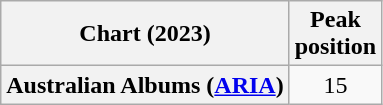<table class="wikitable plainrowheaders" style="text-align:center">
<tr>
<th scope="col">Chart (2023)</th>
<th scope="col">Peak<br>position</th>
</tr>
<tr>
<th scope="row">Australian Albums (<a href='#'>ARIA</a>)</th>
<td>15</td>
</tr>
</table>
